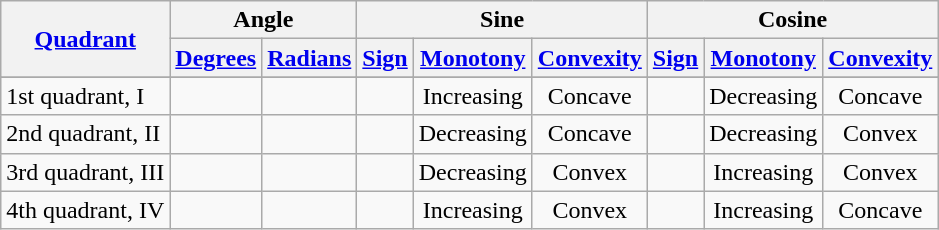<table class="wikitable" style="text-align:center;">
<tr>
<th rowspan=2><a href='#'>Quadrant</a></th>
<th colspan=2>Angle</th>
<th colspan=3>Sine</th>
<th colspan=3>Cosine</th>
</tr>
<tr>
<th><a href='#'>Degrees</a></th>
<th><a href='#'>Radians</a></th>
<th><a href='#'>Sign</a></th>
<th><a href='#'>Monotony</a></th>
<th><a href='#'>Convexity</a></th>
<th><a href='#'>Sign</a></th>
<th><a href='#'>Monotony</a></th>
<th><a href='#'>Convexity</a></th>
</tr>
<tr>
</tr>
<tr>
<td style="text-align:left;">1st quadrant, I</td>
<td></td>
<td></td>
<td></td>
<td>Increasing</td>
<td>Concave</td>
<td></td>
<td>Decreasing</td>
<td>Concave</td>
</tr>
<tr>
<td style="text-align:left;">2nd quadrant, II</td>
<td></td>
<td></td>
<td></td>
<td>Decreasing</td>
<td>Concave</td>
<td></td>
<td>Decreasing</td>
<td>Convex</td>
</tr>
<tr>
<td style="text-align:left;">3rd quadrant, III</td>
<td></td>
<td></td>
<td></td>
<td>Decreasing</td>
<td>Convex</td>
<td></td>
<td>Increasing</td>
<td>Convex</td>
</tr>
<tr>
<td style="text-align:left;">4th quadrant, IV</td>
<td></td>
<td></td>
<td></td>
<td>Increasing</td>
<td>Convex</td>
<td></td>
<td>Increasing</td>
<td>Concave</td>
</tr>
</table>
